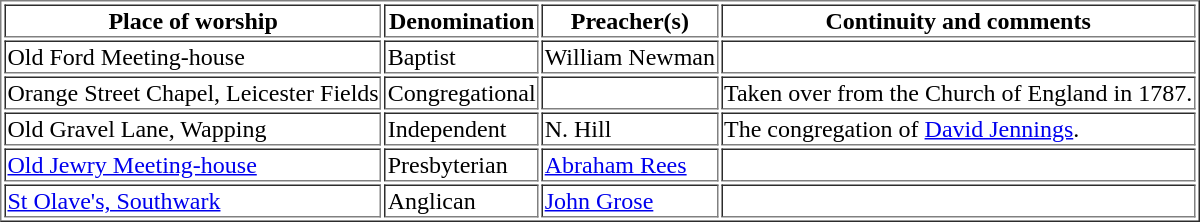<table border=1>
<tr>
<th>Place of worship</th>
<th>Denomination</th>
<th>Preacher(s)</th>
<th>Continuity and comments</th>
</tr>
<tr>
<td>Old Ford Meeting-house</td>
<td>Baptist</td>
<td>William Newman</td>
<td></td>
</tr>
<tr>
<td>Orange Street Chapel, Leicester Fields</td>
<td>Congregational</td>
<td></td>
<td>Taken over from the Church of England in 1787.</td>
</tr>
<tr>
<td>Old Gravel Lane, Wapping</td>
<td>Independent</td>
<td>N. Hill</td>
<td>The congregation of <a href='#'>David Jennings</a>.</td>
</tr>
<tr>
<td><a href='#'>Old Jewry Meeting-house</a></td>
<td>Presbyterian</td>
<td><a href='#'>Abraham Rees</a></td>
<td></td>
</tr>
<tr>
<td><a href='#'>St Olave's, Southwark</a></td>
<td>Anglican</td>
<td><a href='#'>John Grose</a></td>
<td></td>
</tr>
</table>
